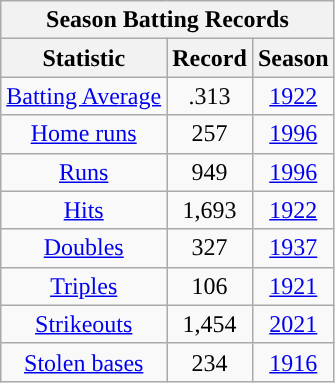<table class="wikitable sortable" style="text-align:center">
<tr>
<th colspan=3>Season Batting Records</th>
</tr>
<tr>
<th scope="col">Statistic</th>
<th scope="col" class="unsortable">Record</th>
<th scope="col">Season</th>
</tr>
<tr>
<td><a href='#'>Batting Average</a></td>
<td>.313</td>
<td><a href='#'>1922</a></td>
</tr>
<tr>
<td><a href='#'>Home runs</a></td>
<td>257</td>
<td><a href='#'>1996</a></td>
</tr>
<tr>
<td><a href='#'>Runs</a></td>
<td>949</td>
<td><a href='#'>1996</a></td>
</tr>
<tr>
<td><a href='#'>Hits</a></td>
<td>1,693</td>
<td><a href='#'>1922</a></td>
</tr>
<tr>
<td><a href='#'>Doubles</a></td>
<td>327</td>
<td><a href='#'>1937</a></td>
</tr>
<tr>
<td><a href='#'>Triples</a></td>
<td>106</td>
<td><a href='#'>1921</a></td>
</tr>
<tr>
<td><a href='#'>Strikeouts</a></td>
<td>1,454</td>
<td><a href='#'>2021</a></td>
</tr>
<tr>
<td><a href='#'>Stolen bases</a></td>
<td>234</td>
<td><a href='#'>1916</a></td>
</tr>
</table>
